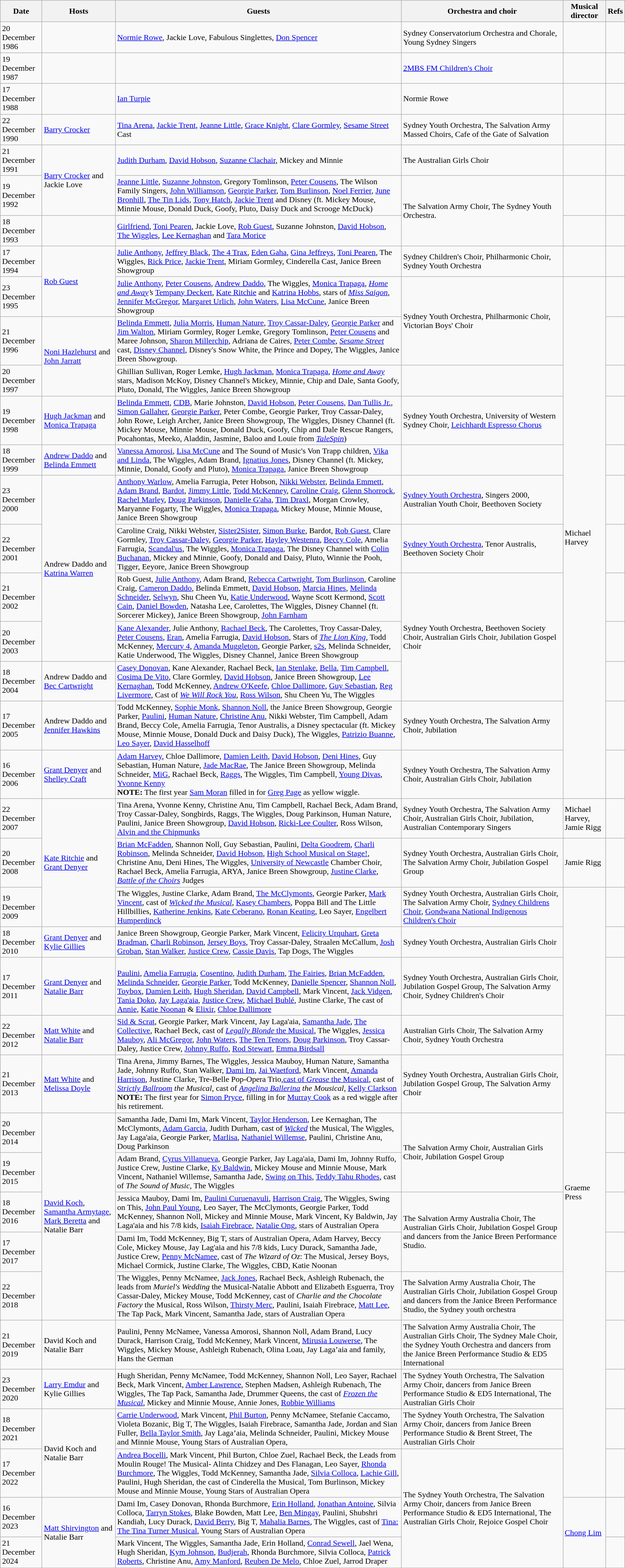<table class="sortable wikitable">
<tr>
<th>Date</th>
<th>Hosts</th>
<th>Guests</th>
<th>Orchestra and choir</th>
<th>Musical director</th>
<th>Refs</th>
</tr>
<tr>
<td>20 December 1986</td>
<td></td>
<td><a href='#'>Normie Rowe</a>, Jackie Love, Fabulous Singlettes, <a href='#'>Don Spencer</a></td>
<td>Sydney Conservatorium Orchestra and Chorale, Young Sydney Singers</td>
<td></td>
<td></td>
</tr>
<tr>
<td>19 December 1987</td>
<td></td>
<td></td>
<td><a href='#'>2MBS FM Children's Choir</a></td>
<td></td>
<td></td>
</tr>
<tr>
<td>17 December 1988</td>
<td></td>
<td><a href='#'>Ian Turpie</a></td>
<td>Normie Rowe </td>
<td></td>
<td></td>
</tr>
<tr>
<td>22 December 1990</td>
<td><a href='#'>Barry Crocker</a></td>
<td><a href='#'>Tina Arena</a>, <a href='#'>Jackie Trent</a>, <a href='#'>Jeanne Little</a>, <a href='#'>Grace Knight</a>, <a href='#'>Clare Gormley</a>, <a href='#'>Sesame Street</a> Cast</td>
<td>Sydney Youth Orchestra, The Salvation Army Massed Choirs, Cafe of the Gate of Salvation</td>
<td></td>
<td></td>
</tr>
<tr>
<td>21 December 1991</td>
<td rowspan="2"><a href='#'>Barry Crocker</a> and Jackie Love</td>
<td><a href='#'>Judith Durham</a>, <a href='#'>David Hobson</a>, <a href='#'>Suzanne Clachair</a>, Mickey and Minnie</td>
<td>The Australian Girls Choir</td>
<td></td>
<td></td>
</tr>
<tr>
<td>19 December 1992</td>
<td><a href='#'>Jeanne Little</a>, <a href='#'>Suzanne Johnston</a>, Gregory Tomlinson, <a href='#'>Peter Cousens</a>, The Wilson Family Singers, <a href='#'>John Williamson</a>, <a href='#'>Georgie Parker</a>, <a href='#'>Tom Burlinson</a>, <a href='#'>Noel Ferrier</a>, <a href='#'>June Bronhill</a>, <a href='#'>The Tin Lids</a>, <a href='#'>Tony Hatch</a>, <a href='#'>Jackie Trent</a> and Disney (ft. Mickey Mouse, Minnie Mouse, Donald Duck, Goofy, Pluto, Daisy Duck and Scrooge McDuck)</td>
<td rowspan="2">The Salvation Army Choir, The Sydney Youth Orchestra.</td>
<td></td>
<td></td>
</tr>
<tr>
<td>18 December 1993</td>
<td></td>
<td><a href='#'>Girlfriend</a>, <a href='#'>Toni Pearen</a>, Jackie Love, <a href='#'>Rob Guest</a>, Suzanne Johnston, <a href='#'>David Hobson</a>, <a href='#'>The Wiggles</a>, <a href='#'>Lee Kernaghan</a> and <a href='#'>Tara Morice</a></td>
<td></td>
<td></td>
</tr>
<tr>
<td>17 December 1994</td>
<td rowspan="2"><a href='#'>Rob Guest</a></td>
<td><a href='#'>Julie Anthony</a>, <a href='#'>Jeffrey Black</a>, <a href='#'>The 4 Trax</a>, <a href='#'>Eden Gaha</a>, <a href='#'>Gina Jeffreys</a>, <a href='#'>Toni Pearen</a>, The Wiggles, <a href='#'>Rick Price</a>, <a href='#'>Jackie Trent</a>, Miriam Gormley, Cinderella Cast, Janice Breen Showgroup</td>
<td>Sydney Children's Choir, Philharmonic Choir, Sydney Youth Orchestra</td>
<td></td>
<td></td>
</tr>
<tr>
<td>23 December 1995</td>
<td><a href='#'>Julie Anthony</a>, <a href='#'>Peter Cousens</a>, <a href='#'>Andrew Daddo</a>, The Wiggles, <a href='#'>Monica Trapaga</a>, <em><a href='#'>Home and Away</a>’s</em> <a href='#'>Tempany Deckert</a>, <a href='#'>Kate Ritchie</a> and <a href='#'>Katrina Hobbs</a>, stars of <em><a href='#'>Miss Saigon</a></em>, <a href='#'>Jennifer McGregor</a>, <a href='#'>Margaret Urlich</a>, <a href='#'>John Waters</a>, <a href='#'>Lisa McCune</a>, Janice Breen Showgroup</td>
<td rowspan="2">Sydney Youth Orchestra, Philharmonic Choir, Victorian Boys' Choir</td>
<td rowspan="12">Michael Harvey</td>
<td></td>
</tr>
<tr>
<td>21 December 1996</td>
<td rowspan="2"><a href='#'>Noni Hazlehurst</a> and <a href='#'>John Jarratt</a></td>
<td><a href='#'>Belinda Emmett</a>, <a href='#'>Julia Morris</a>, <a href='#'>Human Nature</a>, <a href='#'>Troy Cassar-Daley</a>, <a href='#'>Georgie Parker</a> and <a href='#'>Jim Walton</a>, Miriam Gormley, Roger Lemke, Gregory Tomlinson, <a href='#'>Peter Cousens</a> and Maree Johnson, <a href='#'>Sharon Millerchip</a>, Adriana de Caires, <a href='#'>Peter Combe</a>, <em><a href='#'>Sesame Street</a></em> cast, <a href='#'>Disney Channel</a>, Disney's Snow White, the Prince and Dopey, The Wiggles, Janice Breen Showgroup.</td>
<td></td>
</tr>
<tr>
<td>20 December 1997</td>
<td>Ghillian Sullivan, Roger Lemke, <a href='#'>Hugh Jackman</a>, <a href='#'>Monica Trapaga</a>, <em><a href='#'>Home and Away</a></em> stars, Madison McKoy, Disney Channel's Mickey, Minnie, Chip and Dale, Santa Goofy, Pluto, Donald, The Wiggles, Janice Breen Showgroup</td>
<td></td>
<td></td>
</tr>
<tr>
<td>19 December 1998</td>
<td><a href='#'>Hugh Jackman</a> and <a href='#'>Monica Trapaga</a></td>
<td><a href='#'>Belinda Emmett</a>, <a href='#'>CDB</a>, Marie Johnston, <a href='#'>David Hobson</a>, <a href='#'>Peter Cousens</a>, <a href='#'>Dan Tullis Jr.</a>, <a href='#'>Simon Gallaher</a>, <a href='#'>Georgie Parker</a>, Peter Combe, Georgie Parker, Troy Cassar-Daley, John Rowe, Leigh Archer, Janice Breen Showgroup, The Wiggles, Disney Channel (ft. Mickey Mouse, Minnie Mouse, Donald Duck, Goofy, Chip and Dale Rescue Rangers, Pocahontas, Meeko, Aladdin, Jasmine, Baloo and Louie from <em><a href='#'>TaleSpin</a></em>)</td>
<td>Sydney Youth Orchestra, University of Western Sydney Choir, <a href='#'>Leichhardt Espresso Chorus</a></td>
<td></td>
</tr>
<tr>
<td>18 December 1999</td>
<td><a href='#'>Andrew Daddo</a> and <a href='#'>Belinda Emmett</a></td>
<td><a href='#'>Vanessa Amorosi</a>, <a href='#'>Lisa McCune</a> and The Sound of Music's Von Trapp children, <a href='#'>Vika and Linda</a>, The Wiggles, Adam Brand, <a href='#'>Ignatius Jones</a>, Disney Channel (ft. Mickey, Minnie, Donald, Goofy and Pluto), <a href='#'>Monica Trapaga</a>, Janice Breen Showgroup</td>
<td></td>
<td></td>
</tr>
<tr>
<td>23 December 2000</td>
<td rowspan="4">Andrew Daddo and <a href='#'>Katrina Warren</a></td>
<td><a href='#'>Anthony Warlow</a>, Amelia Farrugia, Peter Hobson, <a href='#'>Nikki Webster</a>, <a href='#'>Belinda Emmett</a>, <a href='#'>Adam Brand</a>, <a href='#'>Bardot</a>, <a href='#'>Jimmy Little</a>, <a href='#'>Todd McKenney</a>, <a href='#'>Caroline Craig</a>, <a href='#'>Glenn Shorrock</a>, <a href='#'>Rachel Marley</a>, <a href='#'>Doug Parkinson</a>, <a href='#'>Danielle G'aha</a>, <a href='#'>Tim Draxl</a>, Morgan Crowley, Maryanne Fogarty, The Wiggles, <a href='#'>Monica Trapaga</a>, Mickey Mouse, Minnie Mouse, Janice Breen Showgroup</td>
<td><a href='#'>Sydney Youth Orchestra</a>, Singers 2000, Australian Youth Choir, Beethoven Society</td>
<td></td>
</tr>
<tr>
<td>22 December 2001</td>
<td>Caroline Craig, Nikki Webster, <a href='#'>Sister2Sister</a>, <a href='#'>Simon Burke</a>, Bardot, <a href='#'>Rob Guest</a>, Clare Gormley, <a href='#'>Troy Cassar-Daley</a>, <a href='#'>Georgie Parker</a>, <a href='#'>Hayley Westenra</a>, <a href='#'>Beccy Cole</a>, Amelia Farrugia, <a href='#'>Scandal'us</a>, The Wiggles, <a href='#'>Monica Trapaga</a>, The Disney Channel with <a href='#'>Colin Buchanan</a>, Mickey and Minnie, Goofy, Donald and Daisy, Pluto, Winnie the Pooh, Tigger, Eeyore, Janice Breen Showgroup</td>
<td><a href='#'>Sydney Youth Orchestra</a>, Tenor Australis, Beethoven Society Choir</td>
<td></td>
</tr>
<tr>
<td>21 December 2002</td>
<td>Rob Guest, <a href='#'>Julie Anthony</a>, Adam Brand, <a href='#'>Rebecca Cartwright</a>, <a href='#'>Tom Burlinson</a>, Caroline Craig, <a href='#'>Cameron Daddo</a>, Belinda Emmett, <a href='#'>David Hobson</a>, <a href='#'>Marcia Hines</a>, <a href='#'>Melinda Schneider</a>, <a href='#'>Selwyn</a>, Shu Cheen Yu, <a href='#'>Katie Underwood</a>, Wayne Scott Kermond, <a href='#'>Scott Cain</a>, <a href='#'>Daniel Bowden</a>, Natasha Lee, Carolettes, The Wiggles, Disney Channel (ft. Sorcerer Mickey), Janice Breen Showgroup, <a href='#'>John Farnham</a></td>
<td rowspan="3">Sydney Youth Orchestra, Beethoven Society Choir, Australian Girls Choir, Jubilation Gospel Choir</td>
<td></td>
</tr>
<tr>
<td>20 December 2003</td>
<td><a href='#'>Kane Alexander</a>, Julie Anthony, <a href='#'>Rachael Beck</a>, The Carolettes, Troy Cassar-Daley, <a href='#'>Peter Cousens</a>, <a href='#'>Eran</a>, Amelia Farrugia, <a href='#'>David Hobson</a>, Stars of <em><a href='#'>The Lion King</a></em>, Todd McKenney, <a href='#'>Mercury 4</a>, <a href='#'>Amanda Muggleton</a>, Georgie Parker, <a href='#'>s2s</a>, Melinda Schneider, Katie Underwood, The Wiggles, Disney Channel, Janice Breen Showgroup</td>
<td></td>
</tr>
<tr>
<td>18 December 2004</td>
<td>Andrew Daddo and <a href='#'>Bec Cartwright</a></td>
<td><a href='#'>Casey Donovan</a>, Kane Alexander, Rachael Beck, <a href='#'>Ian Stenlake</a>, <a href='#'>Bella</a>, <a href='#'>Tim Campbell</a>, <a href='#'>Cosima De Vito</a>, Clare Gormley, <a href='#'>David Hobson</a>, Janice Breen Showgroup, <a href='#'>Lee Kernaghan</a>, Todd McKenney, <a href='#'>Andrew O'Keefe</a>, <a href='#'>Chloe Dallimore</a>, <a href='#'>Guy Sebastian</a>, <a href='#'>Reg Livermore</a>, Cast of <em><a href='#'>We Will Rock You</a></em>, <a href='#'>Ross Wilson</a>, Shu Cheen Yu, The Wiggles</td>
<td></td>
</tr>
<tr>
<td>17 December 2005</td>
<td>Andrew Daddo and <a href='#'>Jennifer Hawkins</a></td>
<td>Todd McKenney, <a href='#'>Sophie Monk</a>, <a href='#'>Shannon Noll</a>, the Janice Breen Showgroup, Georgie Parker, <a href='#'>Paulini</a>, <a href='#'>Human Nature</a>, <a href='#'>Christine Anu</a>, Nikki Webster, Tim Campbell, Adam Brand, Beccy Cole, Amelia Farrugia, Tenor Australis, a Disney spectacular (ft. Mickey Mouse, Minnie Mouse, Donald Duck and Daisy Duck), The Wiggles, <a href='#'>Patrizio Buanne</a>, <a href='#'>Leo Sayer</a>, <a href='#'>David Hasselhoff</a></td>
<td>Sydney Youth Orchestra, The Salvation Army Choir, Jubilation</td>
<td></td>
</tr>
<tr>
<td>16 December 2006</td>
<td><a href='#'>Grant Denyer</a> and <a href='#'>Shelley Craft</a></td>
<td><a href='#'>Adam Harvey</a>, Chloe Dallimore, <a href='#'>Damien Leith</a>, <a href='#'>David Hobson</a>, <a href='#'>Deni Hines</a>, Guy Sebastian, Human Nature, <a href='#'>Jade MacRae</a>, The Janice Breen Showgroup, Melinda Schneider, <a href='#'>MiG</a>, Rachael Beck, <a href='#'>Raggs</a>, The Wiggles, Tim Campbell, <a href='#'>Young Divas</a>, <a href='#'>Yvonne Kenny</a><br><strong>NOTE:</strong> The first year <a href='#'>Sam Moran</a> filled in for <a href='#'>Greg Page</a> as yellow wiggle.</td>
<td>Sydney Youth Orchestra, The Salvation Army Choir, Australian Girls Choir, Jubilation</td>
<td></td>
</tr>
<tr>
<td>22 December 2007</td>
<td rowspan="3"><a href='#'>Kate Ritchie</a> and <a href='#'>Grant Denyer</a></td>
<td>Tina Arena, Yvonne Kenny, Christine Anu, Tim Campbell, Rachael Beck, Adam Brand, Troy Cassar-Daley, Songbirds, Raggs, The Wiggles, Doug Parkinson, Human Nature, Paulini, Janice Breen Showgroup, <a href='#'>David Hobson</a>, <a href='#'>Ricki-Lee Coulter</a>, Ross Wilson, <a href='#'>Alvin and the Chipmunks</a></td>
<td>Sydney Youth Orchestra, The Salvation Army Choir, Australian Girls Choir, Jubilation, Australian Contemporary Singers</td>
<td>Michael Harvey, Jamie Rigg</td>
<td></td>
</tr>
<tr>
<td>20 December 2008</td>
<td><a href='#'>Brian McFadden</a>, Shannon Noll, Guy Sebastian, Paulini, <a href='#'>Delta Goodrem</a>, <a href='#'>Charli Robinson</a>, Melinda Schneider, <a href='#'>David Hobson</a>, <a href='#'>High School Musical on Stage!</a>, Christine Anu, Deni Hines, The Wiggles, <a href='#'>University of Newcastle</a> Chamber Choir, Rachael Beck, Amelia Farrugia, ARYA, Janice Breen Showgroup, <a href='#'>Justine Clarke</a>, <em><a href='#'>Battle of the Choirs</a></em> Judges</td>
<td>Sydney Youth Orchestra, Australian Girls Choir, The Salvation Army Choir, Jubilation Gospel Group</td>
<td>Jamie Rigg</td>
<td></td>
</tr>
<tr>
<td>19 December 2009</td>
<td>The Wiggles, Justine Clarke, Adam Brand, <a href='#'>The McClymonts</a>, Georgie Parker, <a href='#'>Mark Vincent</a>, cast of <em><a href='#'>Wicked the Musical</a></em>, <a href='#'>Kasey Chambers</a>, Poppa Bill and The Little Hillbillies, <a href='#'>Katherine Jenkins</a>, <a href='#'>Kate Ceberano</a>, <a href='#'>Ronan Keating</a>, Leo Sayer, <a href='#'>Engelbert Humperdinck</a></td>
<td>Sydney Youth Orchestra, Australian Girls Choir, The Salvation Army Choir, <a href='#'>Sydney Childrens Choir</a>, <a href='#'>Gondwana National Indigenous Children's Choir</a></td>
<td rowspan="14">Graeme Press</td>
<td></td>
</tr>
<tr>
<td>18 December 2010</td>
<td><a href='#'>Grant Denyer</a> and <a href='#'>Kylie Gillies</a></td>
<td>Janice Breen Showgroup, Georgie Parker, Mark Vincent, <a href='#'>Felicity Urquhart</a>, <a href='#'>Greta Bradman</a>, <a href='#'>Charli Robinson</a>, <a href='#'>Jersey Boys</a>, Troy Cassar-Daley, Straalen McCallum, <a href='#'>Josh Groban</a>, <a href='#'>Stan Walker</a>, <a href='#'>Justice Crew</a>, <a href='#'>Cassie Davis</a>, Tap Dogs, The Wiggles</td>
<td>Sydney Youth Orchestra, Australian Girls Choir</td>
<td></td>
</tr>
<tr>
<td>17 December 2011</td>
<td><a href='#'>Grant Denyer</a> and <a href='#'>Natalie Barr</a></td>
<td><br><a href='#'>Paulini</a>, <a href='#'>Amelia Farrugia</a>, <a href='#'>Cosentino</a>, <a href='#'>Judith Durham</a>, <a href='#'>The Fairies</a>, <a href='#'>Brian McFadden</a>, <a href='#'>Melinda Schneider</a>, <a href='#'>Georgie Parker</a>, Todd McKenney, <a href='#'>Danielle Spencer</a>, <a href='#'>Shannon Noll</a>, <a href='#'>Toybox</a>, <a href='#'>Damien Leith</a>, <a href='#'>Hugh Sheridan</a>, <a href='#'>David Campbell</a>, Mark Vincent, <a href='#'>Jack Vidgen</a>, <a href='#'>Tania Doko</a>, <a href='#'>Jay Laga'aia</a>, <a href='#'>Justice Crew</a>, <a href='#'>Michael Bublé</a>, Justine Clarke, The cast of <a href='#'>Annie</a>, <a href='#'>Katie Noonan</a> & <a href='#'>Elixir</a>, <a href='#'>Chloe Dallimore</a><br></td>
<td>Sydney Youth Orchestra, Australian Girls Choir, Jubilation Gospel Group, The Salvation Army Choir, Sydney Children's Choir</td>
<td></td>
</tr>
<tr>
<td>22 December 2012</td>
<td><a href='#'>Matt White</a> and <a href='#'>Natalie Barr</a></td>
<td><a href='#'>Sid & Scrat</a>, Georgie Parker, Mark Vincent, Jay Laga'aia, <a href='#'>Samantha Jade</a>, <a href='#'>The Collective</a>, Rachael Beck, cast of <a href='#'><em>Legally Blonde</em> the Musical</a>, The Wiggles, <a href='#'>Jessica Mauboy</a>, <a href='#'>Ali McGregor</a>, <a href='#'>John Waters</a>, <a href='#'>The Ten Tenors</a>, <a href='#'>Doug Parkinson</a>, Troy Cassar-Daley, Justice Crew, <a href='#'>Johnny Ruffo</a>, <a href='#'>Rod Stewart</a>, <a href='#'>Emma Birdsall</a></td>
<td>Australian Girls Choir, The Salvation Army Choir, Sydney Youth Orchestra</td>
<td></td>
</tr>
<tr>
<td>21 December 2013</td>
<td><a href='#'>Matt White</a> and <a href='#'>Melissa Doyle</a></td>
<td>Tina Arena, Jimmy Barnes, The Wiggles, Jessica Mauboy, Human Nature, Samantha Jade, Johnny Ruffo, Stan Walker, <a href='#'>Dami Im</a>, <a href='#'>Jai Waetford</a>, Mark Vincent, <a href='#'>Amanda Harrison</a>, Justine Clarke, Tre-Belle Pop-Opera Trio,<a href='#'>cast of <em>Grease</em> the Musical</a>, cast of <em><a href='#'>Strictly Ballroom</a> the Musical</em>, cast of <em><a href='#'>Angelina Ballerina</a> the Mousical</em>, <a href='#'>Kelly Clarkson</a><br><strong>NOTE:</strong> The first year for <a href='#'>Simon Pryce</a>, filling in for <a href='#'>Murray Cook</a> as a red wiggle after his retirement.</td>
<td>Sydney Youth Orchestra, Australian Girls Choir, Jubilation Gospel Group, The Salvation Army Choir</td>
<td></td>
</tr>
<tr>
<td>20 December 2014</td>
<td rowspan="5"><a href='#'>David Koch</a>, <a href='#'>Samantha Armytage</a>, <a href='#'>Mark Beretta</a> and Natalie Barr</td>
<td>Samantha Jade, Dami Im, Mark Vincent, <a href='#'>Taylor Henderson</a>, Lee Kernaghan, The McClymonts, <a href='#'>Adam Garcia</a>, Judith Durham, cast of <em><a href='#'>Wicked</a></em> the Musical, The Wiggles, Jay Laga'aia, Georgie Parker, <a href='#'>Marlisa</a>, <a href='#'>Nathaniel Willemse</a>, Paulini, Christine Anu, Doug Parkinson</td>
<td rowspan="2">The Salvation Army Choir, Australian Girls Choir, Jubilation Gospel Group</td>
<td></td>
</tr>
<tr>
<td>19 December 2015</td>
<td>Adam Brand, <a href='#'>Cyrus Villanueva</a>, Georgie Parker, Jay Laga'aia, Dami Im, Johnny Ruffo, Justice Crew, Justine Clarke, <a href='#'>Ky Baldwin</a>, Mickey Mouse and Minnie Mouse, Mark Vincent, Nathaniel Willemse, Samantha Jade, <a href='#'>Swing on This</a>, <a href='#'>Teddy Tahu Rhodes</a>, cast of <em>The Sound of Music</em>, The Wiggles</td>
<td></td>
</tr>
<tr>
<td>18 December 2016</td>
<td>Jessica Mauboy, Dami Im, <a href='#'>Paulini Curuenavuli</a>, <a href='#'>Harrison Craig</a>, The Wiggles, Swing on This, <a href='#'>John Paul Young</a>, Leo Sayer, The McClymonts, Georgie Parker, Todd McKenney, Shannon Noll, Mickey and Minnie Mouse, Mark Vincent, Ky Baldwin, Jay Laga'aia and his 7/8 kids, <a href='#'>Isaiah Firebrace</a>, <a href='#'>Natalie Ong</a>, stars of Australian Opera</td>
<td rowspan="2">The Salvation Army Australia Choir, The Australian Girls Choir, Jubilation Gospel Group and dancers from the Janice Breen Performance Studio.</td>
<td></td>
</tr>
<tr>
<td>17 December 2017</td>
<td>Dami Im, Todd McKenney, Big T, stars of Australian Opera, Adam Harvey, Beccy Cole, Mickey Mouse, Jay Lag'aia and his 7/8 kids, Lucy Durack, Samantha Jade, Justice Crew, <a href='#'>Penny McNamee</a>, cast of <em>The Wizard of Oz</em>: The Musical, Jersey Boys, Michael Cormick, Justine Clarke, The Wiggles, CBD, Katie Noonan</td>
<td></td>
</tr>
<tr>
<td>22 December 2018</td>
<td>The Wiggles, Penny McNamee, <a href='#'>Jack Jones</a>, Rachael Beck, Ashleigh Rubenach, the leads from <em>Muriel's Wedding</em> the Musical-Natalie Abbott and Elizabeth Esguerra, Troy Cassar-Daley, Mickey Mouse, Todd McKenney, cast of <em>Charlie and the Chocolate Factory</em> the Musical, Ross Wilson, <a href='#'>Thirsty Merc</a>, Paulini, Isaiah Firebrace, <a href='#'>Matt Lee</a>, The Tap Pack, Mark Vincent, Samantha Jade, stars of Australian Opera</td>
<td>The Salvation Army Australia Choir, The Australian Girls Choir, Jubilation Gospel Group and dancers from the Janice Breen Performance Studio, the Sydney youth orchestra</td>
<td></td>
</tr>
<tr>
<td>21 December 2019</td>
<td>David Koch and Natalie Barr</td>
<td>Paulini, Penny McNamee, Vanessa Amorosi, Shannon Noll, Adam Brand, Lucy Durack, Harrison Craig, Todd McKenney, Mark Vincent, <a href='#'>Mirusia Louwerse</a>, The Wiggles, Mickey Mouse, Ashleigh Rubenach, Olina Loau, Jay Laga’aia and family, Hans the German</td>
<td>The Salvation Army Australia Choir, The Australian Girls Choir, The Sydney Male Choir, the Sydney Youth Orchestra and dancers from the Janice Breen Performance Studio & ED5 International</td>
<td></td>
</tr>
<tr>
<td>23 December 2020</td>
<td><a href='#'>Larry Emdur</a> and Kylie Gillies</td>
<td>Hugh Sheridan, Penny McNamee, Todd McKenney, Shannon Noll, Leo Sayer, Rachael Beck, Mark Vincent, <a href='#'>Amber Lawrence</a>, Stephen Madsen, Ashleigh Rubenach, The Wiggles, The Tap Pack, Samantha Jade, Drummer Queens, the cast of <em><a href='#'>Frozen the Musical</a></em>, Mickey and Minnie Mouse, Annie Jones, <a href='#'>Robbie Williams</a></td>
<td>The Sydney Youth Orchestra, The Salvation Army Choir, dancers from Janice Breen Performance Studio & ED5 International, The Australian Girls Choir</td>
<td></td>
</tr>
<tr>
<td>18 December 2021</td>
<td rowspan="2">David Koch and Natalie Barr</td>
<td><a href='#'>Carrie Underwood</a>, Mark Vincent, <a href='#'>Phil Burton</a>, Penny McNamee, Stefanie Caccamo, Violeta Bozanic, Big T, The Wiggles, Isaiah Firebrace, Samantha Jade, Jordan and Sian Fuller, <a href='#'>Bella Taylor Smith</a>, Jay Laga’aia, Melinda Schneider, Paulini, Mickey Mouse and Minnie Mouse, Young Stars of Australian Opera,</td>
<td>The Sydney Youth Orchestra, The Salvation Army Choir, dancers from Janice Breen Performance Studio & Brent Street, The Australian Girls Choir</td>
<td></td>
</tr>
<tr>
<td>17 December 2022</td>
<td><a href='#'>Andrea Bocelli</a>, Mark Vincent, Phil Burton, Chloe Zuel, Rachael Beck, the Leads from Moulin Rouge! The Musical- Alinta Chidzey and Des Flanagan, Leo Sayer, <a href='#'>Rhonda Burchmore</a>, The Wiggles, Todd McKenney, Samantha Jade, <a href='#'>Silvia Colloca</a>, <a href='#'>Lachie Gill</a>, Paulini, Hugh Sheridan, the cast of Cinderella the Musical, Tom Burlinson, Mickey Mouse and Minnie Mouse, Young Stars of Australian Opera</td>
<td rowspan="3">The Sydney Youth Orchestra, The Salvation Army Choir, dancers from Janice Breen Performance Studio & ED5 International, The Australian Girls Choir, Rejoice Gospel Choir</td>
<td></td>
</tr>
<tr>
<td>16 December 2023</td>
<td rowspan="2"><a href='#'>Matt Shirvington</a> and Natalie Barr</td>
<td>Dami Im, Casey Donovan, Rhonda Burchmore, <a href='#'>Erin Holland</a>, <a href='#'>Jonathan Antoine</a>, Silvia Colloca, <a href='#'>Tarryn Stokes</a>, Blake Bowden, Matt Lee, <a href='#'>Ben Mingay</a>, Paulini, Shubshri Kandiah, Lucy Durack, <a href='#'>David Berry</a>, Big T, <a href='#'>Mahalia Barnes</a>, The Wiggles, cast of <a href='#'>Tina: The Tina Turner Musical</a>, Young Stars of Australian Opera</td>
<td rowspan="2"><a href='#'>Chong Lim</a></td>
<td></td>
</tr>
<tr>
<td>21 December 2024</td>
<td>Mark Vincent, The Wiggles, Samantha Jade, Erin Holland, <a href='#'>Conrad Sewell</a>, Jael Wena, Hugh Sheridan, <a href='#'>Kym Johnson</a>, <a href='#'>Budjerah</a>, Rhonda Burchmore, Silvia Colloca, <a href='#'>Patrick Roberts</a>, Christine Anu, <a href='#'>Amy Manford</a>, <a href='#'>Reuben De Melo</a>, Chloe Zuel, Jarrod Draper</td>
<td></td>
</tr>
</table>
